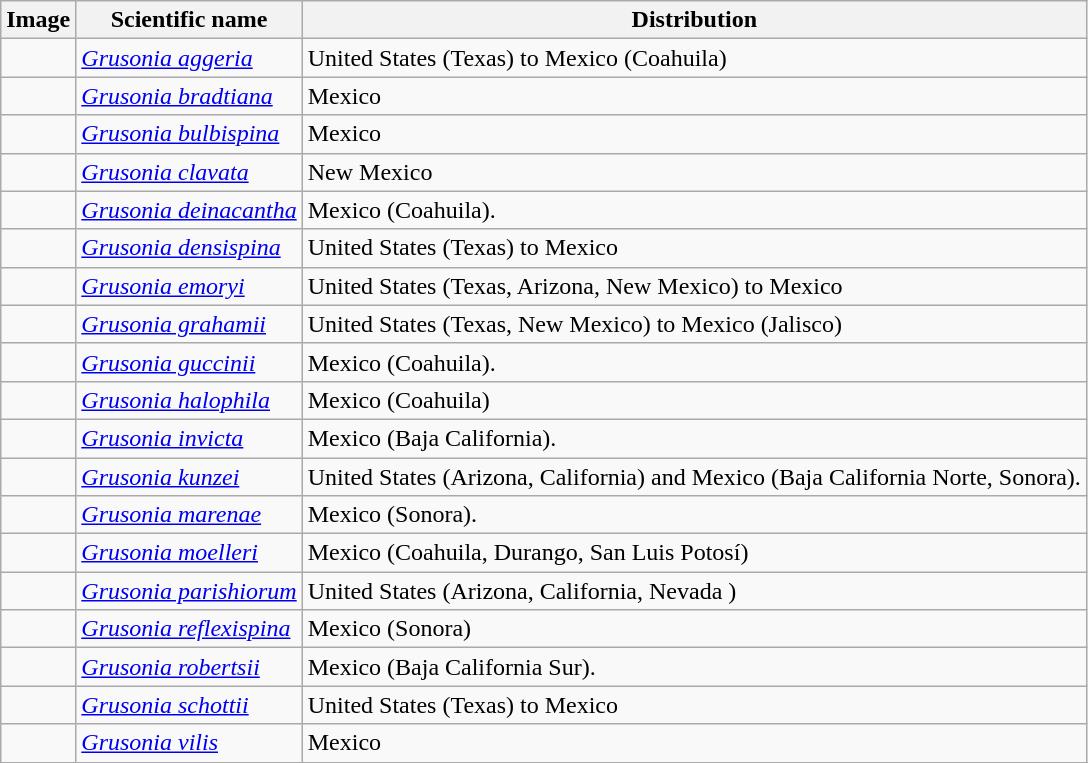<table class="wikitable sortable">
<tr>
<th>Image</th>
<th>Scientific name</th>
<th>Distribution</th>
</tr>
<tr>
<td></td>
<td><em><a href='#'>Grusonia aggeria</a></em> </td>
<td>United States (Texas) to Mexico (Coahuila)</td>
</tr>
<tr>
<td></td>
<td><em><a href='#'>Grusonia bradtiana</a></em> </td>
<td>Mexico</td>
</tr>
<tr>
<td></td>
<td><em><a href='#'>Grusonia bulbispina</a></em> </td>
<td>Mexico</td>
</tr>
<tr>
<td></td>
<td><em><a href='#'>Grusonia clavata</a></em> </td>
<td>New Mexico</td>
</tr>
<tr>
<td></td>
<td><em><a href='#'>Grusonia deinacantha</a></em> </td>
<td>Mexico (Coahuila).</td>
</tr>
<tr>
<td></td>
<td><em><a href='#'>Grusonia densispina</a></em> </td>
<td>United States (Texas) to Mexico</td>
</tr>
<tr>
<td></td>
<td><em><a href='#'>Grusonia emoryi</a></em> </td>
<td>United States (Texas, Arizona, New Mexico) to Mexico</td>
</tr>
<tr>
<td></td>
<td><em><a href='#'>Grusonia grahamii</a></em> </td>
<td>United States (Texas, New Mexico) to Mexico (Jalisco)</td>
</tr>
<tr>
<td></td>
<td><em><a href='#'>Grusonia guccinii</a></em> </td>
<td>Mexico (Coahuila).</td>
</tr>
<tr>
<td></td>
<td><em><a href='#'>Grusonia halophila</a></em> </td>
<td>Mexico (Coahuila)</td>
</tr>
<tr>
<td></td>
<td><em><a href='#'>Grusonia invicta</a></em> </td>
<td>Mexico (Baja California).</td>
</tr>
<tr>
<td></td>
<td><em><a href='#'>Grusonia kunzei</a></em> </td>
<td>United States (Arizona, California) and Mexico (Baja California Norte, Sonora).</td>
</tr>
<tr>
<td></td>
<td><em><a href='#'>Grusonia marenae</a></em> </td>
<td>Mexico (Sonora).</td>
</tr>
<tr>
<td></td>
<td><em><a href='#'>Grusonia moelleri</a></em> </td>
<td>Mexico (Coahuila, Durango, San Luis Potosí)</td>
</tr>
<tr>
<td></td>
<td><em><a href='#'>Grusonia parishiorum</a></em> </td>
<td>United States (Arizona, California, Nevada )</td>
</tr>
<tr>
<td></td>
<td><em><a href='#'>Grusonia reflexispina</a></em> </td>
<td>Mexico (Sonora)</td>
</tr>
<tr>
<td></td>
<td><em><a href='#'>Grusonia robertsii</a></em> </td>
<td>Mexico (Baja California Sur).</td>
</tr>
<tr>
<td></td>
<td><em><a href='#'>Grusonia schottii</a></em> </td>
<td>United States (Texas) to Mexico</td>
</tr>
<tr>
<td></td>
<td><em><a href='#'>Grusonia vilis</a></em> </td>
<td>Mexico</td>
</tr>
<tr>
</tr>
</table>
